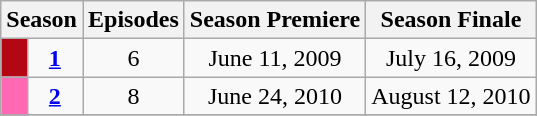<table class="wikitable">
<tr>
<th colspan="2">Season</th>
<th>Episodes</th>
<th>Season Premiere</th>
<th>Season Finale</th>
</tr>
<tr>
<td bgcolor=#B30713 height="5px"></td>
<td align="center"><strong><a href='#'>1</a></strong></td>
<td align="center">6</td>
<td align="center">June 11, 2009</td>
<td align="center">July 16, 2009</td>
</tr>
<tr>
<td bgcolor=#FF69B4 height="5px"></td>
<td align="center"><strong><a href='#'>2</a></strong></td>
<td align="center">8</td>
<td align="center">June 24, 2010</td>
<td align="center">August 12, 2010</td>
</tr>
<tr>
</tr>
</table>
